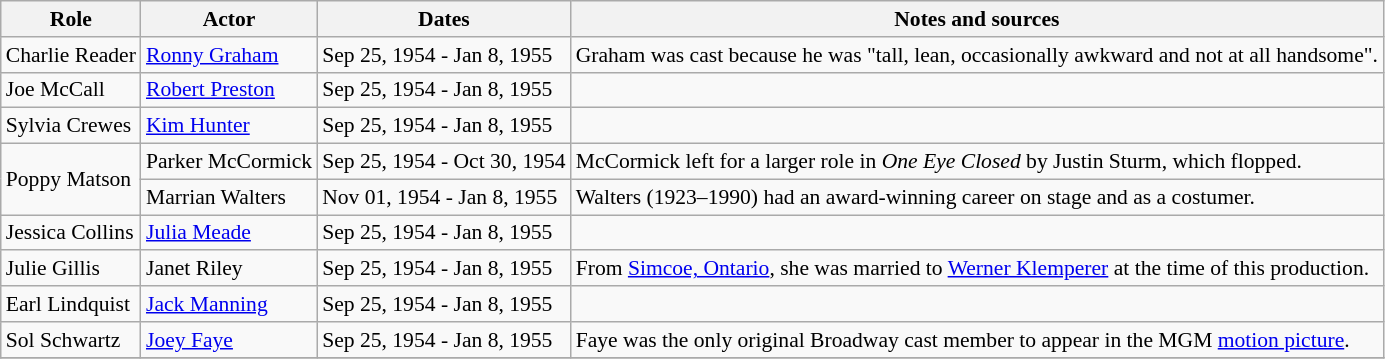<table class="wikitable sortable plainrowheaders" style="font-size: 90%">
<tr>
<th scope="col">Role</th>
<th scope="col">Actor</th>
<th scope="col">Dates</th>
<th scope="col">Notes and sources</th>
</tr>
<tr>
<td>Charlie Reader</td>
<td><a href='#'>Ronny Graham</a></td>
<td>Sep 25, 1954 - Jan 8, 1955</td>
<td>Graham was cast because he was "tall, lean, occasionally awkward and not at all handsome".</td>
</tr>
<tr>
<td>Joe McCall</td>
<td><a href='#'>Robert Preston</a></td>
<td>Sep 25, 1954 - Jan 8, 1955</td>
<td></td>
</tr>
<tr>
<td>Sylvia Crewes</td>
<td><a href='#'>Kim Hunter</a></td>
<td>Sep 25, 1954 - Jan 8, 1955</td>
<td></td>
</tr>
<tr>
<td rowspan=2>Poppy Matson</td>
<td>Parker McCormick</td>
<td>Sep 25, 1954 - Oct 30, 1954</td>
<td>McCormick left for a larger role in <em>One Eye Closed</em> by Justin Sturm, which flopped.</td>
</tr>
<tr>
<td>Marrian Walters</td>
<td>Nov 01, 1954 - Jan 8, 1955</td>
<td>Walters (1923–1990) had an award-winning career on stage and as a costumer.</td>
</tr>
<tr>
<td>Jessica Collins</td>
<td><a href='#'>Julia Meade</a></td>
<td>Sep 25, 1954 - Jan 8, 1955</td>
<td></td>
</tr>
<tr>
<td>Julie Gillis</td>
<td>Janet Riley</td>
<td>Sep 25, 1954 - Jan 8, 1955</td>
<td>From <a href='#'>Simcoe, Ontario</a>, she was married to <a href='#'>Werner Klemperer</a> at the time of this production.</td>
</tr>
<tr>
<td>Earl Lindquist</td>
<td><a href='#'>Jack Manning</a></td>
<td>Sep 25, 1954 - Jan 8, 1955</td>
<td></td>
</tr>
<tr>
<td>Sol Schwartz</td>
<td><a href='#'>Joey Faye</a></td>
<td>Sep 25, 1954 - Jan 8, 1955</td>
<td>Faye was the only original Broadway cast member to appear in the MGM <a href='#'>motion picture</a>.</td>
</tr>
<tr>
</tr>
</table>
